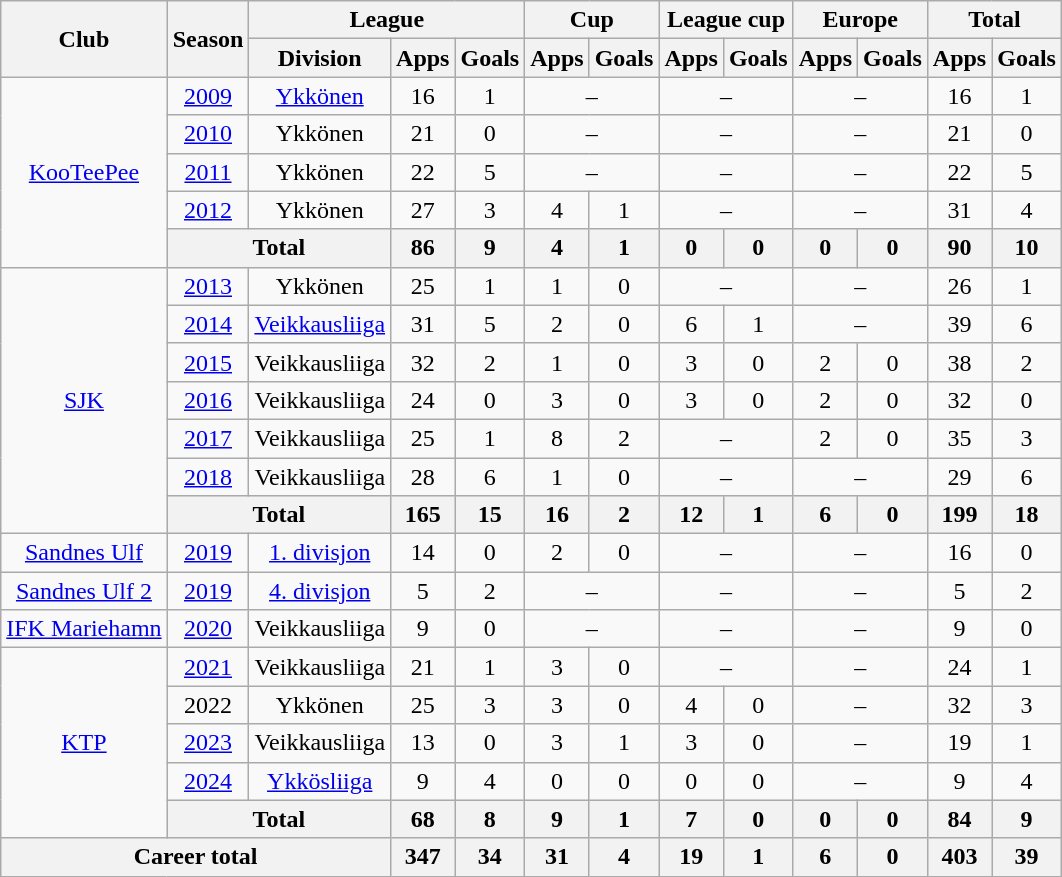<table class="wikitable" style="text-align:center">
<tr>
<th rowspan="2">Club</th>
<th rowspan="2">Season</th>
<th colspan="3">League</th>
<th colspan="2">Cup</th>
<th colspan="2">League cup</th>
<th colspan="2">Europe</th>
<th colspan="2">Total</th>
</tr>
<tr>
<th>Division</th>
<th>Apps</th>
<th>Goals</th>
<th>Apps</th>
<th>Goals</th>
<th>Apps</th>
<th>Goals</th>
<th>Apps</th>
<th>Goals</th>
<th>Apps</th>
<th>Goals</th>
</tr>
<tr>
<td rowspan=5><a href='#'>KooTeePee</a></td>
<td><a href='#'>2009</a></td>
<td><a href='#'>Ykkönen</a></td>
<td>16</td>
<td>1</td>
<td colspan=2>–</td>
<td colspan=2>–</td>
<td colspan=2>–</td>
<td>16</td>
<td>1</td>
</tr>
<tr>
<td><a href='#'>2010</a></td>
<td>Ykkönen</td>
<td>21</td>
<td>0</td>
<td colspan=2>–</td>
<td colspan=2>–</td>
<td colspan=2>–</td>
<td>21</td>
<td>0</td>
</tr>
<tr>
<td><a href='#'>2011</a></td>
<td>Ykkönen</td>
<td>22</td>
<td>5</td>
<td colspan=2>–</td>
<td colspan=2>–</td>
<td colspan=2>–</td>
<td>22</td>
<td>5</td>
</tr>
<tr>
<td><a href='#'>2012</a></td>
<td>Ykkönen</td>
<td>27</td>
<td>3</td>
<td>4</td>
<td>1</td>
<td colspan=2>–</td>
<td colspan=2>–</td>
<td>31</td>
<td>4</td>
</tr>
<tr>
<th colspan=2>Total</th>
<th>86</th>
<th>9</th>
<th>4</th>
<th>1</th>
<th>0</th>
<th>0</th>
<th>0</th>
<th>0</th>
<th>90</th>
<th>10</th>
</tr>
<tr>
<td rowspan=7><a href='#'>SJK</a></td>
<td><a href='#'>2013</a></td>
<td>Ykkönen</td>
<td>25</td>
<td>1</td>
<td>1</td>
<td>0</td>
<td colspan=2>–</td>
<td colspan=2>–</td>
<td>26</td>
<td>1</td>
</tr>
<tr>
<td><a href='#'>2014</a></td>
<td><a href='#'>Veikkausliiga</a></td>
<td>31</td>
<td>5</td>
<td>2</td>
<td>0</td>
<td>6</td>
<td>1</td>
<td colspan=2>–</td>
<td>39</td>
<td>6</td>
</tr>
<tr>
<td><a href='#'>2015</a></td>
<td>Veikkausliiga</td>
<td>32</td>
<td>2</td>
<td>1</td>
<td>0</td>
<td>3</td>
<td>0</td>
<td>2</td>
<td>0</td>
<td>38</td>
<td>2</td>
</tr>
<tr>
<td><a href='#'>2016</a></td>
<td>Veikkausliiga</td>
<td>24</td>
<td>0</td>
<td>3</td>
<td>0</td>
<td>3</td>
<td>0</td>
<td>2</td>
<td>0</td>
<td>32</td>
<td>0</td>
</tr>
<tr>
<td><a href='#'>2017</a></td>
<td>Veikkausliiga</td>
<td>25</td>
<td>1</td>
<td>8</td>
<td>2</td>
<td colspan=2>–</td>
<td>2</td>
<td>0</td>
<td>35</td>
<td>3</td>
</tr>
<tr>
<td><a href='#'>2018</a></td>
<td>Veikkausliiga</td>
<td>28</td>
<td>6</td>
<td>1</td>
<td>0</td>
<td colspan=2>–</td>
<td colspan=2>–</td>
<td>29</td>
<td>6</td>
</tr>
<tr>
<th colspan=2>Total</th>
<th>165</th>
<th>15</th>
<th>16</th>
<th>2</th>
<th>12</th>
<th>1</th>
<th>6</th>
<th>0</th>
<th>199</th>
<th>18</th>
</tr>
<tr>
<td><a href='#'>Sandnes Ulf</a></td>
<td><a href='#'>2019</a></td>
<td><a href='#'>1. divisjon</a></td>
<td>14</td>
<td>0</td>
<td>2</td>
<td>0</td>
<td colspan=2>–</td>
<td colspan=2>–</td>
<td>16</td>
<td>0</td>
</tr>
<tr>
<td><a href='#'>Sandnes Ulf 2</a></td>
<td><a href='#'>2019</a></td>
<td><a href='#'>4. divisjon</a></td>
<td>5</td>
<td>2</td>
<td colspan=2>–</td>
<td colspan=2>–</td>
<td colspan=2>–</td>
<td>5</td>
<td>2</td>
</tr>
<tr>
<td><a href='#'>IFK Mariehamn</a></td>
<td><a href='#'>2020</a></td>
<td>Veikkausliiga</td>
<td>9</td>
<td>0</td>
<td colspan=2>–</td>
<td colspan=2>–</td>
<td colspan=2>–</td>
<td>9</td>
<td>0</td>
</tr>
<tr>
<td rowspan=5><a href='#'>KTP</a></td>
<td><a href='#'>2021</a></td>
<td>Veikkausliiga</td>
<td>21</td>
<td>1</td>
<td>3</td>
<td>0</td>
<td colspan=2>–</td>
<td colspan=2>–</td>
<td>24</td>
<td>1</td>
</tr>
<tr>
<td>2022</td>
<td>Ykkönen</td>
<td>25</td>
<td>3</td>
<td>3</td>
<td>0</td>
<td>4</td>
<td>0</td>
<td colspan=2>–</td>
<td>32</td>
<td>3</td>
</tr>
<tr>
<td><a href='#'>2023</a></td>
<td>Veikkausliiga</td>
<td>13</td>
<td>0</td>
<td>3</td>
<td>1</td>
<td>3</td>
<td>0</td>
<td colspan=2>–</td>
<td>19</td>
<td>1</td>
</tr>
<tr>
<td><a href='#'>2024</a></td>
<td><a href='#'>Ykkösliiga</a></td>
<td>9</td>
<td>4</td>
<td>0</td>
<td>0</td>
<td>0</td>
<td>0</td>
<td colspan=2>–</td>
<td>9</td>
<td>4</td>
</tr>
<tr>
<th colspan=2>Total</th>
<th>68</th>
<th>8</th>
<th>9</th>
<th>1</th>
<th>7</th>
<th>0</th>
<th>0</th>
<th>0</th>
<th>84</th>
<th>9</th>
</tr>
<tr>
<th colspan="3">Career total</th>
<th>347</th>
<th>34</th>
<th>31</th>
<th>4</th>
<th>19</th>
<th>1</th>
<th>6</th>
<th>0</th>
<th>403</th>
<th>39</th>
</tr>
</table>
